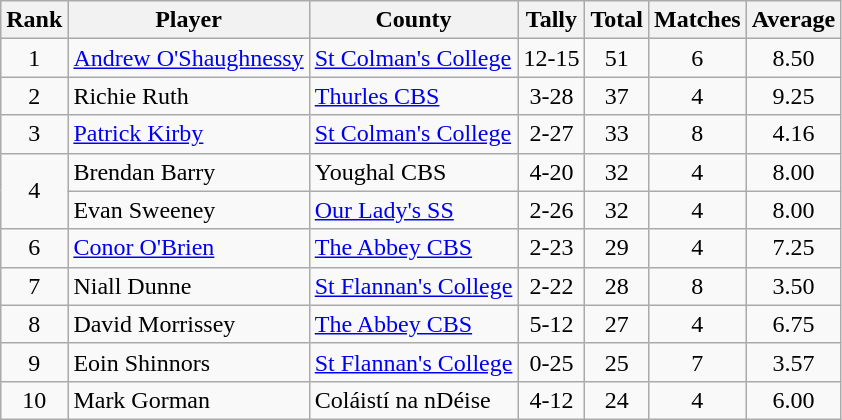<table class="wikitable">
<tr>
<th>Rank</th>
<th>Player</th>
<th>County</th>
<th>Tally</th>
<th>Total</th>
<th>Matches</th>
<th>Average</th>
</tr>
<tr>
<td rowspan=1 align=center>1</td>
<td><a href='#'>Andrew O'Shaughnessy</a></td>
<td><a href='#'>St Colman's College</a></td>
<td align=center>12-15</td>
<td align=center>51</td>
<td align=center>6</td>
<td align=center>8.50</td>
</tr>
<tr>
<td rowspan=1 align=center>2</td>
<td>Richie Ruth</td>
<td><a href='#'>Thurles CBS</a></td>
<td align=center>3-28</td>
<td align=center>37</td>
<td align=center>4</td>
<td align=center>9.25</td>
</tr>
<tr>
<td rowspan=1 align=center>3</td>
<td><a href='#'>Patrick Kirby</a></td>
<td><a href='#'>St Colman's College</a></td>
<td align=center>2-27</td>
<td align=center>33</td>
<td align=center>8</td>
<td align=center>4.16</td>
</tr>
<tr>
<td rowspan=2 align=center>4</td>
<td>Brendan Barry</td>
<td>Youghal CBS</td>
<td align=center>4-20</td>
<td align=center>32</td>
<td align=center>4</td>
<td align=center>8.00</td>
</tr>
<tr>
<td>Evan Sweeney</td>
<td><a href='#'>Our Lady's SS</a></td>
<td align=center>2-26</td>
<td align=center>32</td>
<td align=center>4</td>
<td align=center>8.00</td>
</tr>
<tr>
<td rowspan=1 align=center>6</td>
<td><a href='#'>Conor O'Brien</a></td>
<td><a href='#'>The Abbey CBS</a></td>
<td align=center>2-23</td>
<td align=center>29</td>
<td align=center>4</td>
<td align=center>7.25</td>
</tr>
<tr>
<td rowspan=1 align=center>7</td>
<td>Niall Dunne</td>
<td><a href='#'>St Flannan's College</a></td>
<td align=center>2-22</td>
<td align=center>28</td>
<td align=center>8</td>
<td align=center>3.50</td>
</tr>
<tr>
<td rowspan=1 align=center>8</td>
<td>David Morrissey</td>
<td><a href='#'>The Abbey CBS</a></td>
<td align=center>5-12</td>
<td align=center>27</td>
<td align=center>4</td>
<td align=center>6.75</td>
</tr>
<tr>
<td rowspan=1 align=center>9</td>
<td>Eoin Shinnors</td>
<td><a href='#'>St Flannan's College</a></td>
<td align=center>0-25</td>
<td align=center>25</td>
<td align=center>7</td>
<td align=center>3.57</td>
</tr>
<tr>
<td rowspan=1 align=center>10</td>
<td>Mark Gorman</td>
<td>Coláistí na nDéise</td>
<td align=center>4-12</td>
<td align=center>24</td>
<td align=center>4</td>
<td align=center>6.00</td>
</tr>
</table>
